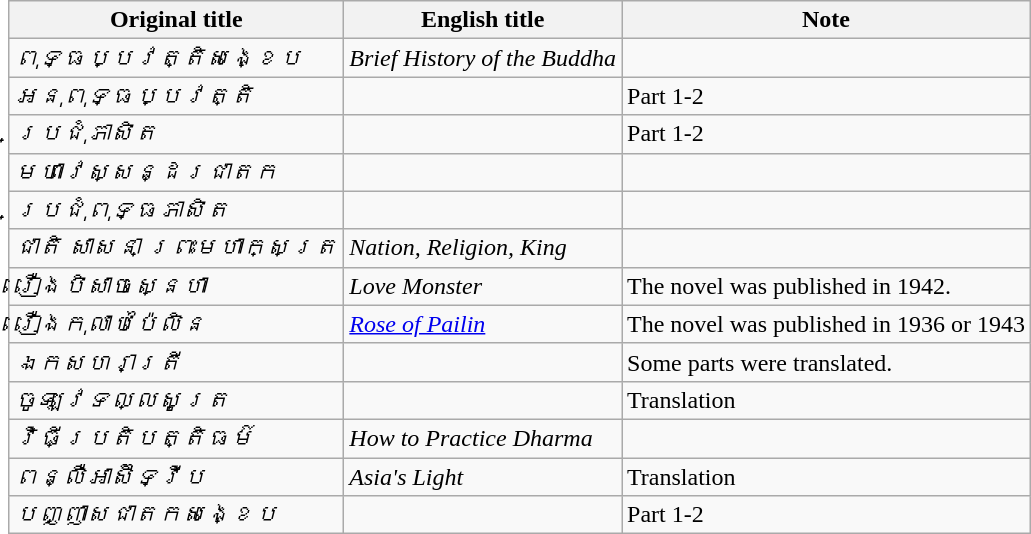<table class="wikitable sortable">
<tr>
<th>Original title</th>
<th>English title</th>
<th>Note</th>
</tr>
<tr>
<td><em>ពុទ្ធប្បវត្តិសង្ខេប</em></td>
<td><em>Brief History of the Buddha</em></td>
<td></td>
</tr>
<tr>
<td><em>អនុពុទ្ធប្បវត្តិ</em></td>
<td></td>
<td>Part 1-2</td>
</tr>
<tr>
<td><em>ប្រជុំភាសិត</em></td>
<td></td>
<td>Part 1-2</td>
</tr>
<tr>
<td><em>មហាវេស្សន្ដរជាតក</em></td>
<td></td>
<td></td>
</tr>
<tr>
<td><em>ប្រជុំពុទ្ធភាសិត</em></td>
<td></td>
<td></td>
</tr>
<tr>
<td><em>ជាតិ សាសនា ព្រះមហាក្សត្រ</em></td>
<td><em>Nation, Religion, King</em></td>
<td></td>
</tr>
<tr>
<td><em>រឿងបិសាចស្នេហា</em></td>
<td><em>Love Monster</em></td>
<td>The novel was published in 1942.</td>
</tr>
<tr>
<td><em>រឿងកុលាបប៉ៃលិន</em></td>
<td><em><a href='#'>Rose of Pailin</a></em></td>
<td>The novel was published in 1936 or 1943</td>
</tr>
<tr>
<td><em>ឯកសហរាត្រី</em></td>
<td></td>
<td>Some parts were translated.</td>
</tr>
<tr>
<td><em>ចូឡវេទល្លសូត្រ</em></td>
<td></td>
<td>Translation</td>
</tr>
<tr>
<td><em>វិធីប្រតិបត្តិធម៌</em></td>
<td><em>How to Practice Dharma</em></td>
<td></td>
</tr>
<tr>
<td><em>ពន្លឺអាស៊ីទ្វីប</em></td>
<td><em>Asia's Light</em></td>
<td>Translation</td>
</tr>
<tr>
<td><em>បញ្ញាសជាតកសង្ខេប</em></td>
<td></td>
<td>Part 1-2</td>
</tr>
</table>
